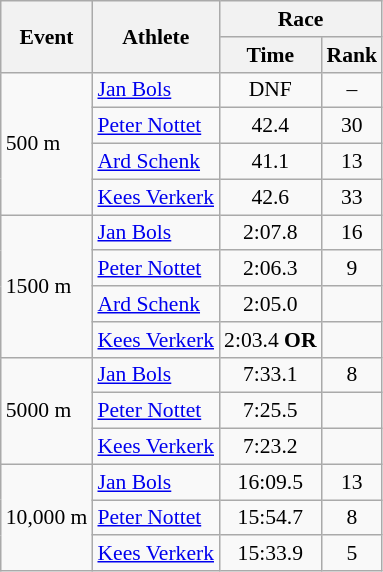<table class="wikitable" border="1" style="font-size:90%">
<tr>
<th rowspan=2>Event</th>
<th rowspan=2>Athlete</th>
<th colspan=2>Race</th>
</tr>
<tr>
<th>Time</th>
<th>Rank</th>
</tr>
<tr>
<td rowspan=4>500 m</td>
<td><a href='#'>Jan Bols</a></td>
<td align=center>DNF</td>
<td align=center>–</td>
</tr>
<tr>
<td><a href='#'>Peter Nottet</a></td>
<td align=center>42.4</td>
<td align=center>30</td>
</tr>
<tr>
<td><a href='#'>Ard Schenk</a></td>
<td align=center>41.1</td>
<td align=center>13</td>
</tr>
<tr>
<td><a href='#'>Kees Verkerk</a></td>
<td align=center>42.6</td>
<td align=center>33</td>
</tr>
<tr>
<td rowspan=4>1500 m</td>
<td><a href='#'>Jan Bols</a></td>
<td align=center>2:07.8</td>
<td align=center>16</td>
</tr>
<tr>
<td><a href='#'>Peter Nottet</a></td>
<td align=center>2:06.3</td>
<td align=center>9</td>
</tr>
<tr>
<td><a href='#'>Ard Schenk</a></td>
<td align=center>2:05.0</td>
<td align=center></td>
</tr>
<tr>
<td><a href='#'>Kees Verkerk</a></td>
<td align=center>2:03.4 <strong>OR</strong></td>
<td align=center></td>
</tr>
<tr>
<td rowspan=3>5000 m</td>
<td><a href='#'>Jan Bols</a></td>
<td align=center>7:33.1</td>
<td align=center>8</td>
</tr>
<tr>
<td><a href='#'>Peter Nottet</a></td>
<td align=center>7:25.5</td>
<td align=center></td>
</tr>
<tr>
<td><a href='#'>Kees Verkerk</a></td>
<td align=center>7:23.2</td>
<td align=center></td>
</tr>
<tr>
<td rowspan=3>10,000 m</td>
<td><a href='#'>Jan Bols</a></td>
<td align=center>16:09.5</td>
<td align=center>13</td>
</tr>
<tr>
<td><a href='#'>Peter Nottet</a></td>
<td align=center>15:54.7</td>
<td align=center>8</td>
</tr>
<tr>
<td><a href='#'>Kees Verkerk</a></td>
<td align=center>15:33.9</td>
<td align=center>5</td>
</tr>
</table>
